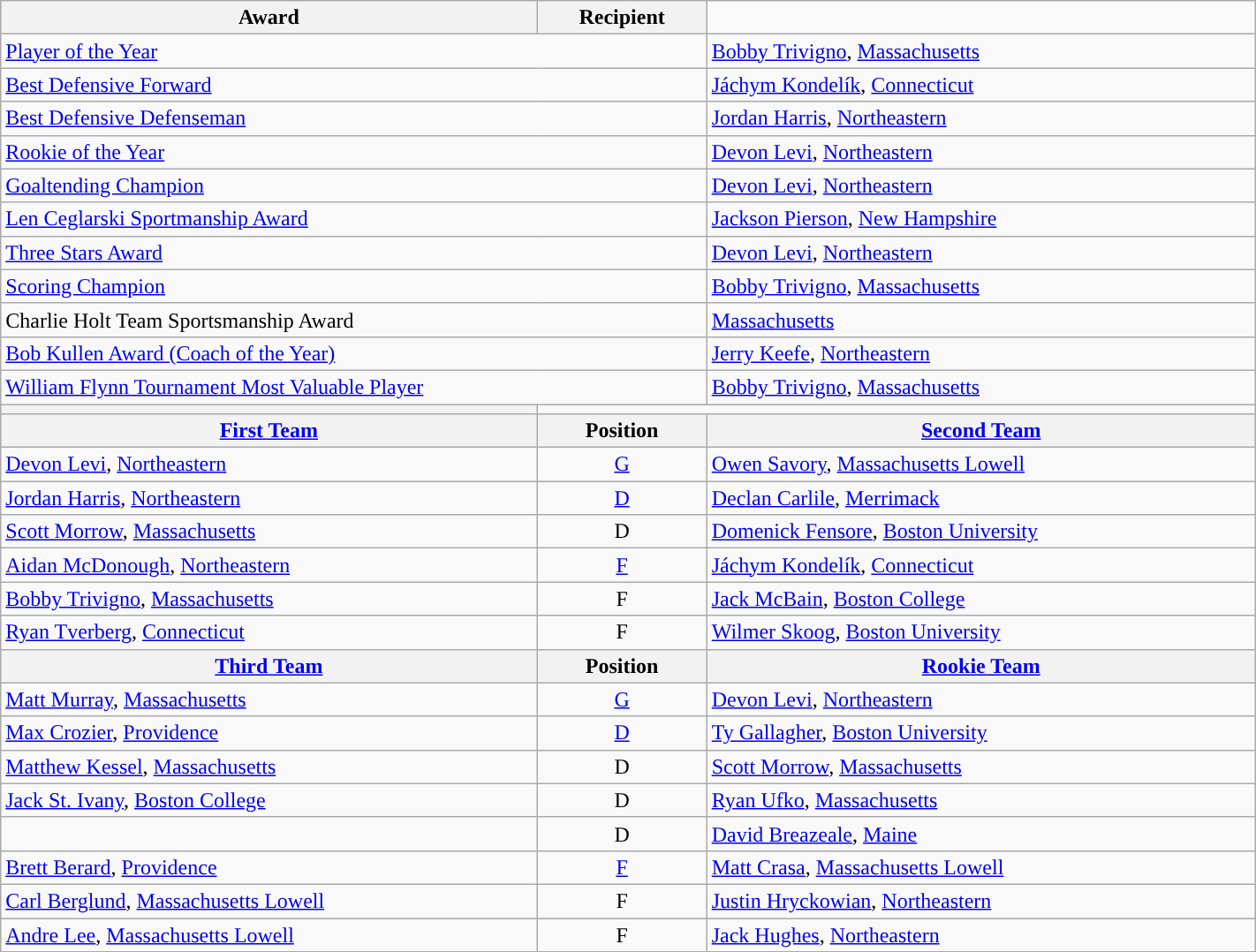<table class="wikitable" width=75%>
<tr>
<th>Award</th>
<th>Recipient</th>
</tr>
<tr>
<td colspan=2><a href='#'>Player of the Year</a></td>
<td><a href='#'>Bobby Trivigno</a>, <a href='#'>Massachusetts</a></td>
</tr>
<tr>
<td colspan=2><a href='#'>Best Defensive Forward</a></td>
<td><a href='#'>Jáchym Kondelík</a>, <a href='#'>Connecticut</a></td>
</tr>
<tr>
<td colspan=2><a href='#'>Best Defensive Defenseman</a></td>
<td><a href='#'>Jordan Harris</a>, <a href='#'>Northeastern</a></td>
</tr>
<tr>
<td colspan=2><a href='#'>Rookie of the Year</a></td>
<td><a href='#'>Devon Levi</a>, <a href='#'>Northeastern</a></td>
</tr>
<tr>
<td colspan=2><a href='#'>Goaltending Champion</a></td>
<td><a href='#'>Devon Levi</a>, <a href='#'>Northeastern</a></td>
</tr>
<tr>
<td colspan=2><a href='#'>Len Ceglarski Sportmanship Award</a></td>
<td><a href='#'>Jackson Pierson</a>, <a href='#'>New Hampshire</a></td>
</tr>
<tr>
<td colspan=2><a href='#'>Three Stars Award</a></td>
<td><a href='#'>Devon Levi</a>, <a href='#'>Northeastern</a></td>
</tr>
<tr>
<td colspan=2><a href='#'>Scoring Champion</a></td>
<td><a href='#'>Bobby Trivigno</a>, <a href='#'>Massachusetts</a></td>
</tr>
<tr>
<td colspan=2>Charlie Holt Team Sportsmanship Award</td>
<td><a href='#'>Massachusetts</a></td>
</tr>
<tr>
<td colspan=2><a href='#'>Bob Kullen Award (Coach of the Year)</a></td>
<td><a href='#'>Jerry Keefe</a>, <a href='#'>Northeastern</a></td>
</tr>
<tr>
<td colspan=2><a href='#'>William Flynn Tournament Most Valuable Player</a></td>
<td><a href='#'>Bobby Trivigno</a>, <a href='#'>Massachusetts</a></td>
</tr>
<tr>
<th><a href='#'></a></th>
</tr>
<tr>
<th><a href='#'>First Team</a></th>
<th>  Position  </th>
<th><a href='#'>Second Team</a></th>
</tr>
<tr>
<td><a href='#'>Devon Levi</a>, <a href='#'>Northeastern</a></td>
<td align=center><a href='#'>G</a></td>
<td><a href='#'>Owen Savory</a>, <a href='#'>Massachusetts Lowell</a></td>
</tr>
<tr>
<td><a href='#'>Jordan Harris</a>, <a href='#'>Northeastern</a></td>
<td align=center><a href='#'>D</a></td>
<td><a href='#'>Declan Carlile</a>, <a href='#'>Merrimack</a></td>
</tr>
<tr>
<td><a href='#'>Scott Morrow</a>, <a href='#'>Massachusetts</a></td>
<td align=center>D</td>
<td><a href='#'>Domenick Fensore</a>, <a href='#'>Boston University</a></td>
</tr>
<tr>
<td><a href='#'>Aidan McDonough</a>, <a href='#'>Northeastern</a></td>
<td align=center><a href='#'>F</a></td>
<td><a href='#'>Jáchym Kondelík</a>, <a href='#'>Connecticut</a></td>
</tr>
<tr>
<td><a href='#'>Bobby Trivigno</a>, <a href='#'>Massachusetts</a></td>
<td align=center>F</td>
<td><a href='#'>Jack McBain</a>, <a href='#'>Boston College</a></td>
</tr>
<tr>
<td><a href='#'>Ryan Tverberg</a>, <a href='#'>Connecticut</a></td>
<td align=center>F</td>
<td><a href='#'>Wilmer Skoog</a>, <a href='#'>Boston University</a></td>
</tr>
<tr>
<th><a href='#'>Third Team</a></th>
<th>  Position  </th>
<th><a href='#'>Rookie Team</a></th>
</tr>
<tr>
<td><a href='#'>Matt Murray</a>, <a href='#'>Massachusetts</a></td>
<td align=center><a href='#'>G</a></td>
<td><a href='#'>Devon Levi</a>, <a href='#'>Northeastern</a></td>
</tr>
<tr>
<td><a href='#'>Max Crozier</a>, <a href='#'>Providence</a></td>
<td align=center><a href='#'>D</a></td>
<td><a href='#'>Ty Gallagher</a>, <a href='#'>Boston University</a></td>
</tr>
<tr>
<td><a href='#'>Matthew Kessel</a>, <a href='#'>Massachusetts</a></td>
<td align=center>D</td>
<td><a href='#'>Scott Morrow</a>, <a href='#'>Massachusetts</a></td>
</tr>
<tr>
<td><a href='#'>Jack St. Ivany</a>, <a href='#'>Boston College</a></td>
<td align=center>D</td>
<td><a href='#'>Ryan Ufko</a>, <a href='#'>Massachusetts</a></td>
</tr>
<tr>
<td></td>
<td align=center>D</td>
<td><a href='#'>David Breazeale</a>, <a href='#'>Maine</a></td>
</tr>
<tr>
<td><a href='#'>Brett Berard</a>, <a href='#'>Providence</a></td>
<td align=center><a href='#'>F</a></td>
<td><a href='#'>Matt Crasa</a>, <a href='#'>Massachusetts Lowell</a></td>
</tr>
<tr>
<td><a href='#'>Carl Berglund</a>, <a href='#'>Massachusetts Lowell</a></td>
<td align=center>F</td>
<td><a href='#'>Justin Hryckowian</a>, <a href='#'>Northeastern</a></td>
</tr>
<tr>
<td><a href='#'>Andre Lee</a>, <a href='#'>Massachusetts Lowell</a></td>
<td align=center>F</td>
<td><a href='#'>Jack Hughes</a>, <a href='#'>Northeastern</a></td>
</tr>
<tr>
</tr>
</table>
